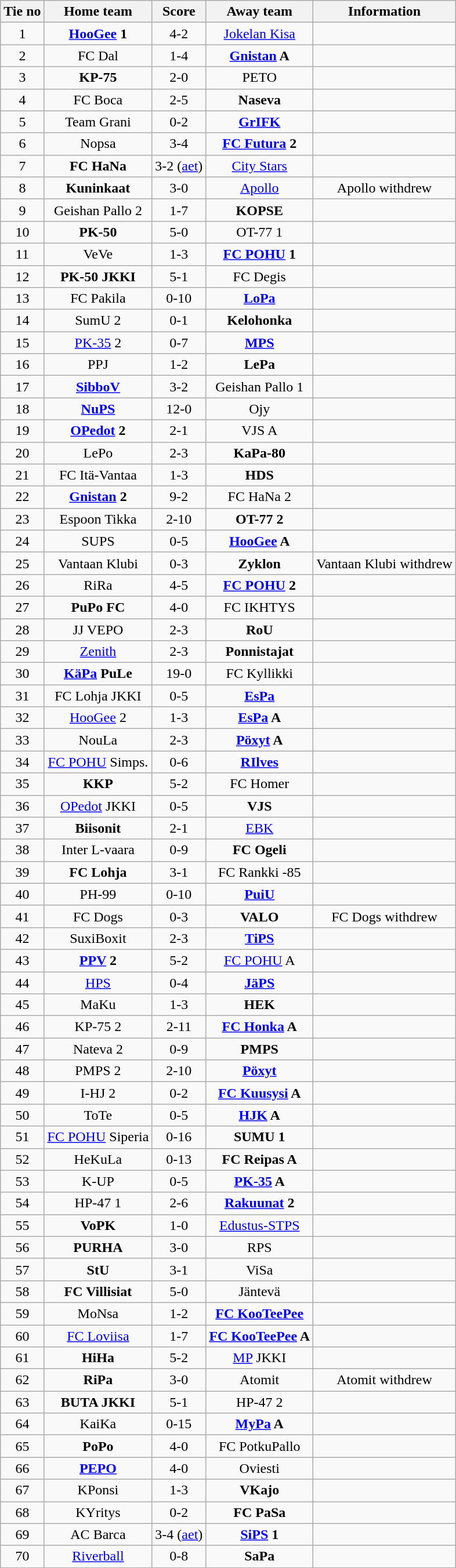<table class="wikitable" style="text-align:center">
<tr>
<th style= width="40px">Tie no</th>
<th style= width="150px">Home team</th>
<th style= width="60px">Score</th>
<th style= width="150px">Away team</th>
<th style= width="30px">Information</th>
</tr>
<tr>
<td>1</td>
<td><strong><a href='#'>HooGee</a> 1</strong></td>
<td>4-2</td>
<td><a href='#'>Jokelan Kisa</a></td>
<td></td>
</tr>
<tr>
<td>2</td>
<td>FC Dal</td>
<td>1-4</td>
<td><strong><a href='#'>Gnistan</a> A</strong></td>
<td></td>
</tr>
<tr>
<td>3</td>
<td><strong>KP-75</strong></td>
<td>2-0</td>
<td>PETO</td>
<td></td>
</tr>
<tr>
<td>4</td>
<td>FC Boca</td>
<td>2-5</td>
<td><strong>Naseva</strong></td>
<td></td>
</tr>
<tr>
<td>5</td>
<td>Team Grani</td>
<td>0-2</td>
<td><strong><a href='#'>GrIFK</a></strong></td>
<td></td>
</tr>
<tr>
<td>6</td>
<td>Nopsa</td>
<td>3-4</td>
<td><strong><a href='#'>FC Futura</a> 2</strong></td>
<td></td>
</tr>
<tr>
<td>7</td>
<td><strong>FC HaNa</strong></td>
<td>3-2 (<a href='#'>aet</a>)</td>
<td><a href='#'>City Stars</a></td>
<td></td>
</tr>
<tr>
<td>8</td>
<td><strong>Kuninkaat</strong></td>
<td>3-0</td>
<td><a href='#'>Apollo</a></td>
<td>Apollo withdrew</td>
</tr>
<tr>
<td>9</td>
<td>Geishan Pallo 2</td>
<td>1-7</td>
<td><strong>KOPSE</strong></td>
<td></td>
</tr>
<tr>
<td>10</td>
<td><strong>PK-50</strong></td>
<td>5-0</td>
<td>OT-77 1</td>
<td></td>
</tr>
<tr>
<td>11</td>
<td>VeVe</td>
<td>1-3</td>
<td><strong><a href='#'>FC POHU</a> 1</strong></td>
<td></td>
</tr>
<tr>
<td>12</td>
<td><strong>PK-50 JKKI</strong></td>
<td>5-1</td>
<td>FC Degis</td>
<td></td>
</tr>
<tr>
<td>13</td>
<td>FC Pakila</td>
<td>0-10</td>
<td><strong><a href='#'>LoPa</a></strong></td>
<td></td>
</tr>
<tr>
<td>14</td>
<td>SumU 2</td>
<td>0-1</td>
<td><strong>Kelohonka</strong></td>
<td></td>
</tr>
<tr>
<td>15</td>
<td><a href='#'>PK-35</a> 2</td>
<td>0-7</td>
<td><strong><a href='#'>MPS</a></strong></td>
<td></td>
</tr>
<tr>
<td>16</td>
<td>PPJ</td>
<td>1-2</td>
<td><strong>LePa</strong></td>
<td></td>
</tr>
<tr>
<td>17</td>
<td><strong><a href='#'>SibboV</a></strong></td>
<td>3-2</td>
<td>Geishan Pallo 1</td>
<td></td>
</tr>
<tr>
<td>18</td>
<td><strong><a href='#'>NuPS</a></strong></td>
<td>12-0</td>
<td>Ojy</td>
<td></td>
</tr>
<tr>
<td>19</td>
<td><strong><a href='#'>OPedot</a> 2</strong></td>
<td>2-1</td>
<td>VJS A</td>
<td></td>
</tr>
<tr>
<td>20</td>
<td>LePo</td>
<td>2-3</td>
<td><strong>KaPa-80</strong></td>
<td></td>
</tr>
<tr>
<td>21</td>
<td>FC Itä-Vantaa</td>
<td>1-3</td>
<td><strong>HDS</strong></td>
<td></td>
</tr>
<tr>
<td>22</td>
<td><strong><a href='#'>Gnistan</a> 2</strong></td>
<td>9-2</td>
<td>FC HaNa 2</td>
<td></td>
</tr>
<tr>
<td>23</td>
<td>Espoon Tikka</td>
<td>2-10</td>
<td><strong>OT-77 2</strong></td>
<td></td>
</tr>
<tr>
<td>24</td>
<td>SUPS</td>
<td>0-5</td>
<td><strong><a href='#'>HooGee</a> A</strong></td>
<td></td>
</tr>
<tr>
<td>25</td>
<td>Vantaan Klubi</td>
<td>0-3</td>
<td><strong>Zyklon</strong></td>
<td>Vantaan Klubi withdrew</td>
</tr>
<tr>
<td>26</td>
<td>RiRa</td>
<td>4-5</td>
<td><strong><a href='#'>FC POHU</a> 2</strong></td>
<td></td>
</tr>
<tr>
<td>27</td>
<td><strong>PuPo FC</strong></td>
<td>4-0</td>
<td>FC IKHTYS</td>
<td></td>
</tr>
<tr>
<td>28</td>
<td>JJ VEPO</td>
<td>2-3</td>
<td><strong>RoU</strong></td>
<td></td>
</tr>
<tr>
<td>29</td>
<td><a href='#'>Zenith</a></td>
<td>2-3</td>
<td><strong>Ponnistajat</strong></td>
<td></td>
</tr>
<tr>
<td>30</td>
<td><strong><a href='#'>KäPa</a> PuLe</strong></td>
<td>19-0</td>
<td>FC Kyllikki</td>
<td></td>
</tr>
<tr>
<td>31</td>
<td>FC Lohja JKKI</td>
<td>0-5</td>
<td><strong><a href='#'>EsPa</a></strong></td>
<td></td>
</tr>
<tr>
<td>32</td>
<td><a href='#'>HooGee</a> 2</td>
<td>1-3</td>
<td><strong><a href='#'>EsPa</a> A</strong></td>
<td></td>
</tr>
<tr>
<td>33</td>
<td>NouLa</td>
<td>2-3</td>
<td><strong><a href='#'>Pöxyt</a> A</strong></td>
<td></td>
</tr>
<tr>
<td>34</td>
<td><a href='#'>FC POHU</a> Simps.</td>
<td>0-6</td>
<td><strong><a href='#'>RIlves</a></strong></td>
<td></td>
</tr>
<tr>
<td>35</td>
<td><strong>KKP</strong></td>
<td>5-2</td>
<td>FC Homer</td>
<td></td>
</tr>
<tr>
<td>36</td>
<td><a href='#'>OPedot</a> JKKI</td>
<td>0-5</td>
<td><strong>VJS</strong></td>
<td></td>
</tr>
<tr>
<td>37</td>
<td><strong>Biisonit</strong></td>
<td>2-1</td>
<td><a href='#'>EBK</a></td>
<td></td>
</tr>
<tr>
<td>38</td>
<td>Inter L-vaara</td>
<td>0-9</td>
<td><strong>FC Ogeli</strong></td>
<td></td>
</tr>
<tr>
<td>39</td>
<td><strong>FC Lohja</strong></td>
<td>3-1</td>
<td>FC Rankki -85</td>
<td></td>
</tr>
<tr>
<td>40</td>
<td>PH-99</td>
<td>0-10</td>
<td><strong><a href='#'>PuiU</a></strong></td>
<td></td>
</tr>
<tr>
<td>41</td>
<td>FC Dogs</td>
<td>0-3</td>
<td><strong>VALO</strong></td>
<td>FC Dogs withdrew</td>
</tr>
<tr>
<td>42</td>
<td>SuxiBoxit</td>
<td>2-3</td>
<td><strong><a href='#'>TiPS</a></strong></td>
<td></td>
</tr>
<tr>
<td>43</td>
<td><strong><a href='#'>PPV</a> 2</strong></td>
<td>5-2</td>
<td><a href='#'>FC POHU</a> A</td>
<td></td>
</tr>
<tr>
<td>44</td>
<td><a href='#'>HPS</a></td>
<td>0-4</td>
<td><strong><a href='#'>JäPS</a></strong></td>
<td></td>
</tr>
<tr>
<td>45</td>
<td>MaKu</td>
<td>1-3</td>
<td><strong>HEK</strong></td>
<td></td>
</tr>
<tr>
<td>46</td>
<td>KP-75 2</td>
<td>2-11</td>
<td><strong><a href='#'>FC Honka</a> A</strong></td>
<td></td>
</tr>
<tr>
<td>47</td>
<td>Nateva 2</td>
<td>0-9</td>
<td><strong>PMPS</strong></td>
<td></td>
</tr>
<tr>
<td>48</td>
<td>PMPS 2</td>
<td>2-10</td>
<td><strong><a href='#'>Pöxyt</a></strong></td>
<td></td>
</tr>
<tr>
<td>49</td>
<td>I-HJ 2</td>
<td>0-2</td>
<td><strong><a href='#'>FC Kuusysi</a> A</strong></td>
<td></td>
</tr>
<tr>
<td>50</td>
<td>ToTe</td>
<td>0-5</td>
<td><strong><a href='#'>HJK</a> A</strong></td>
<td></td>
</tr>
<tr>
<td>51</td>
<td><a href='#'>FC POHU</a> Siperia</td>
<td>0-16</td>
<td><strong>SUMU 1</strong></td>
<td></td>
</tr>
<tr>
<td>52</td>
<td>HeKuLa</td>
<td>0-13</td>
<td><strong>FC Reipas A</strong></td>
<td></td>
</tr>
<tr>
<td>53</td>
<td>K-UP</td>
<td>0-5</td>
<td><strong><a href='#'>PK-35</a> A</strong></td>
<td></td>
</tr>
<tr>
<td>54</td>
<td>HP-47 1</td>
<td>2-6</td>
<td><strong><a href='#'>Rakuunat</a> 2</strong></td>
<td></td>
</tr>
<tr>
<td>55</td>
<td><strong>VoPK</strong></td>
<td>1-0</td>
<td><a href='#'>Edustus-STPS</a></td>
<td></td>
</tr>
<tr>
<td>56</td>
<td><strong>PURHA</strong></td>
<td>3-0</td>
<td>RPS</td>
<td></td>
</tr>
<tr>
<td>57</td>
<td><strong>StU</strong></td>
<td>3-1</td>
<td>ViSa</td>
<td></td>
</tr>
<tr>
<td>58</td>
<td><strong>FC Villisiat</strong></td>
<td>5-0</td>
<td>Jäntevä</td>
<td></td>
</tr>
<tr>
<td>59</td>
<td>MoNsa</td>
<td>1-2</td>
<td><strong><a href='#'>FC KooTeePee</a></strong></td>
<td></td>
</tr>
<tr>
<td>60</td>
<td><a href='#'>FC Loviisa</a></td>
<td>1-7</td>
<td><strong><a href='#'>FC KooTeePee</a> A</strong></td>
<td></td>
</tr>
<tr>
<td>61</td>
<td><strong>HiHa</strong></td>
<td>5-2</td>
<td><a href='#'>MP</a> JKKI</td>
<td></td>
</tr>
<tr>
<td>62</td>
<td><strong>RiPa</strong></td>
<td>3-0</td>
<td>Atomit</td>
<td>Atomit withdrew</td>
</tr>
<tr>
<td>63</td>
<td><strong>BUTA JKKI</strong></td>
<td>5-1</td>
<td>HP-47 2</td>
<td></td>
</tr>
<tr>
<td>64</td>
<td>KaiKa</td>
<td>0-15</td>
<td><strong><a href='#'>MyPa</a> A</strong></td>
<td></td>
</tr>
<tr>
<td>65</td>
<td><strong>PoPo</strong></td>
<td>4-0</td>
<td>FC PotkuPallo</td>
<td></td>
</tr>
<tr>
<td>66</td>
<td><strong><a href='#'>PEPO</a></strong></td>
<td>4-0</td>
<td>Oviesti</td>
<td></td>
</tr>
<tr>
<td>67</td>
<td>KPonsi</td>
<td>1-3</td>
<td><strong>VKajo</strong></td>
<td></td>
</tr>
<tr>
<td>68</td>
<td>KYritys</td>
<td>0-2</td>
<td><strong>FC PaSa</strong></td>
<td></td>
</tr>
<tr>
<td>69</td>
<td>AC Barca</td>
<td>3-4 (<a href='#'>aet</a>)</td>
<td><strong><a href='#'>SiPS</a> 1</strong></td>
<td></td>
</tr>
<tr>
<td>70</td>
<td><a href='#'>Riverball</a></td>
<td>0-8</td>
<td><strong>SaPa</strong></td>
<td></td>
</tr>
<tr>
</tr>
</table>
